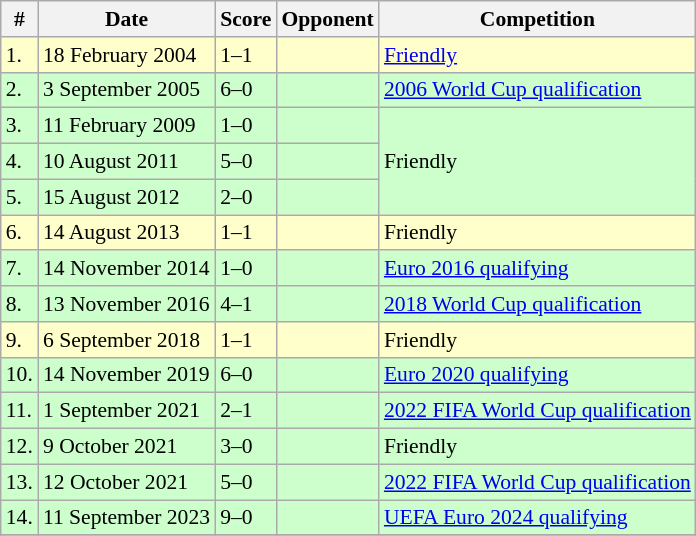<table class="wikitable" style="font-size:90%">
<tr>
<th>#</th>
<th>Date</th>
<th>Score</th>
<th>Opponent</th>
<th>Competition</th>
</tr>
<tr style="background: #FFFFCC">
<td>1.</td>
<td>18 February 2004</td>
<td>1–1</td>
<td></td>
<td><a href='#'>Friendly</a></td>
</tr>
<tr style="background: #CCFFCC">
<td>2.</td>
<td>3 September 2005</td>
<td>6–0</td>
<td></td>
<td><a href='#'>2006 World Cup qualification</a></td>
</tr>
<tr style="background: #CCFFCC">
<td>3.</td>
<td>11 February 2009</td>
<td>1–0</td>
<td></td>
<td rowspan="3">Friendly</td>
</tr>
<tr style="background: #CCFFCC">
<td>4.</td>
<td>10 August 2011</td>
<td>5–0</td>
<td></td>
</tr>
<tr style="background: #CCFFCC">
<td>5.</td>
<td>15 August 2012</td>
<td>2–0</td>
<td></td>
</tr>
<tr style="background: #FFFFCC">
<td>6.</td>
<td>14 August 2013</td>
<td>1–1</td>
<td></td>
<td>Friendly</td>
</tr>
<tr style="background: #CCFFCC">
<td>7.</td>
<td>14 November 2014</td>
<td>1–0</td>
<td></td>
<td><a href='#'>Euro 2016 qualifying</a></td>
</tr>
<tr style="background: #CCFFCC">
<td>8.</td>
<td>13  November 2016</td>
<td>4–1</td>
<td></td>
<td><a href='#'>2018 World Cup qualification</a></td>
</tr>
<tr style="background: #FFFFCC">
<td>9.</td>
<td>6 September 2018</td>
<td>1–1</td>
<td></td>
<td>Friendly</td>
</tr>
<tr style="background: #CCFFCC">
<td>10.</td>
<td>14  November 2019</td>
<td>6–0</td>
<td></td>
<td><a href='#'>Euro 2020 qualifying</a></td>
</tr>
<tr style="background: #CCFFCC">
<td>11.</td>
<td>1 September 2021</td>
<td>2–1</td>
<td></td>
<td><a href='#'>2022 FIFA World Cup qualification</a></td>
</tr>
<tr style="background: #CCFFCC">
<td>12.</td>
<td>9 October 2021</td>
<td>3–0</td>
<td></td>
<td>Friendly</td>
</tr>
<tr style="background: #CCFFCC">
<td>13.</td>
<td>12 October 2021</td>
<td>5–0</td>
<td></td>
<td><a href='#'>2022 FIFA World Cup qualification</a></td>
</tr>
<tr style="background: #CCFFCC">
<td>14.</td>
<td>11 September 2023</td>
<td>9–0</td>
<td></td>
<td><a href='#'>UEFA Euro 2024 qualifying</a></td>
</tr>
<tr style="background: #CCFFCC">
</tr>
</table>
